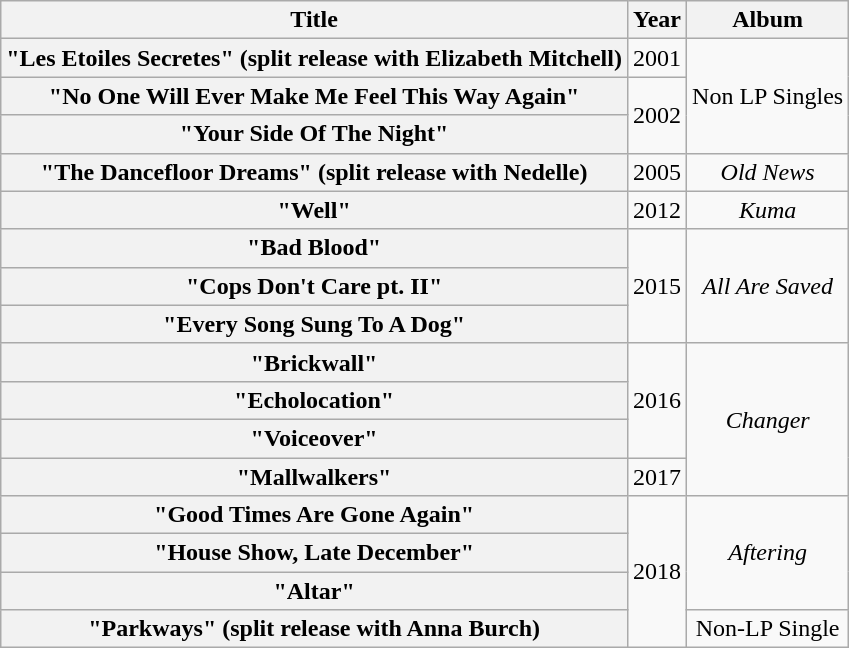<table class="wikitable plainrowheaders" style="text-align:center;">
<tr>
<th scope="col">Title</th>
<th scope="col">Year</th>
<th scope="col">Album</th>
</tr>
<tr>
<th scope="row">"Les Etoiles Secretes" (split release with Elizabeth Mitchell)</th>
<td>2001</td>
<td rowspan="3">Non LP Singles</td>
</tr>
<tr>
<th scope="row">"No One Will Ever Make Me Feel This Way Again"</th>
<td rowspan="2">2002</td>
</tr>
<tr>
<th scope="row">"Your Side Of The Night"</th>
</tr>
<tr>
<th scope="row">"The Dancefloor Dreams" (split release with Nedelle)</th>
<td>2005</td>
<td><em>Old News</em></td>
</tr>
<tr>
<th scope="row">"Well"</th>
<td>2012</td>
<td><em>Kuma</em></td>
</tr>
<tr>
<th scope="row">"Bad Blood"</th>
<td rowspan="3">2015</td>
<td rowspan="3"><em>All Are Saved</em></td>
</tr>
<tr>
<th scope="row">"Cops Don't Care pt. II"</th>
</tr>
<tr>
<th scope="row">"Every Song Sung To A Dog"</th>
</tr>
<tr>
<th scope="row">"Brickwall"</th>
<td rowspan="3">2016</td>
<td rowspan="4"><em>Changer</em></td>
</tr>
<tr>
<th scope="row">"Echolocation"</th>
</tr>
<tr>
<th scope="row">"Voiceover"</th>
</tr>
<tr>
<th scope="row">"Mallwalkers"</th>
<td>2017</td>
</tr>
<tr>
<th scope="row">"Good Times Are Gone Again"</th>
<td rowspan="4">2018</td>
<td rowspan="3"><em>Aftering</em></td>
</tr>
<tr>
<th scope="row">"House Show, Late December"</th>
</tr>
<tr>
<th scope="row">"Altar"</th>
</tr>
<tr>
<th scope="row">"Parkways" (split release with Anna Burch)</th>
<td>Non-LP Single</td>
</tr>
</table>
